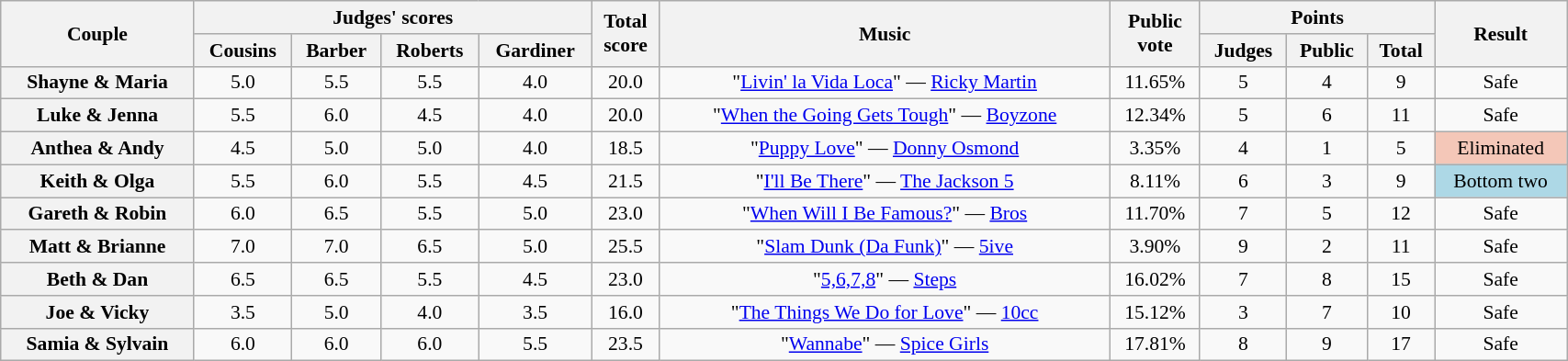<table class="wikitable sortable" style="text-align:center; font-size:90%; width:90%">
<tr>
<th scope="col" rowspan=2>Couple</th>
<th scope="col" colspan=4 class="unsortable">Judges' scores</th>
<th scope="col" rowspan=2>Total<br>score</th>
<th scope="col" rowspan=2 class="unsortable">Music</th>
<th scope="col" rowspan=2>Public<br>vote</th>
<th scope="col" colspan=3 class="unsortable">Points</th>
<th scope="col" rowspan=2 class="unsortable">Result</th>
</tr>
<tr>
<th class="unsortable">Cousins</th>
<th class="unsortable">Barber</th>
<th class="unsortable">Roberts</th>
<th class="unsortable">Gardiner</th>
<th class="unsortable">Judges</th>
<th class="unsortable">Public</th>
<th>Total</th>
</tr>
<tr>
<th scope="row">Shayne & Maria</th>
<td>5.0</td>
<td>5.5</td>
<td>5.5</td>
<td>4.0</td>
<td>20.0</td>
<td>"<a href='#'>Livin' la Vida Loca</a>" — <a href='#'>Ricky Martin</a></td>
<td>11.65%</td>
<td>5</td>
<td>4</td>
<td>9</td>
<td>Safe</td>
</tr>
<tr>
<th scope="row">Luke & Jenna</th>
<td>5.5</td>
<td>6.0</td>
<td>4.5</td>
<td>4.0</td>
<td>20.0</td>
<td>"<a href='#'>When the Going Gets Tough</a>" — <a href='#'>Boyzone</a></td>
<td>12.34%</td>
<td>5</td>
<td>6</td>
<td>11</td>
<td>Safe</td>
</tr>
<tr>
<th scope="row">Anthea & Andy</th>
<td>4.5</td>
<td>5.0</td>
<td>5.0</td>
<td>4.0</td>
<td>18.5</td>
<td>"<a href='#'>Puppy Love</a>" — <a href='#'>Donny Osmond</a></td>
<td>3.35%</td>
<td>4</td>
<td>1</td>
<td>5</td>
<td bgcolor="f4c7b8">Eliminated</td>
</tr>
<tr>
<th scope="row">Keith & Olga</th>
<td>5.5</td>
<td>6.0</td>
<td>5.5</td>
<td>4.5</td>
<td>21.5</td>
<td>"<a href='#'>I'll Be There</a>" — <a href='#'>The Jackson 5</a></td>
<td>8.11%</td>
<td>6</td>
<td>3</td>
<td>9</td>
<td bgcolor="lightblue">Bottom two</td>
</tr>
<tr>
<th scope="row">Gareth & Robin</th>
<td>6.0</td>
<td>6.5</td>
<td>5.5</td>
<td>5.0</td>
<td>23.0</td>
<td>"<a href='#'>When Will I Be Famous?</a>" — <a href='#'>Bros</a></td>
<td>11.70%</td>
<td>7</td>
<td>5</td>
<td>12</td>
<td>Safe</td>
</tr>
<tr>
<th scope="row">Matt & Brianne</th>
<td>7.0</td>
<td>7.0</td>
<td>6.5</td>
<td>5.0</td>
<td>25.5</td>
<td>"<a href='#'>Slam Dunk (Da Funk)</a>" — <a href='#'>5ive</a></td>
<td>3.90%</td>
<td>9</td>
<td>2</td>
<td>11</td>
<td>Safe</td>
</tr>
<tr>
<th scope="row">Beth & Dan</th>
<td>6.5</td>
<td>6.5</td>
<td>5.5</td>
<td>4.5</td>
<td>23.0</td>
<td>"<a href='#'>5,6,7,8</a>" — <a href='#'>Steps</a></td>
<td>16.02%</td>
<td>7</td>
<td>8</td>
<td>15</td>
<td>Safe</td>
</tr>
<tr>
<th scope="row">Joe & Vicky</th>
<td>3.5</td>
<td>5.0</td>
<td>4.0</td>
<td>3.5</td>
<td>16.0</td>
<td>"<a href='#'>The Things We Do for Love</a>" — <a href='#'>10cc</a></td>
<td>15.12%</td>
<td>3</td>
<td>7</td>
<td>10</td>
<td>Safe</td>
</tr>
<tr>
<th scope="row">Samia & Sylvain</th>
<td>6.0</td>
<td>6.0</td>
<td>6.0</td>
<td>5.5</td>
<td>23.5</td>
<td>"<a href='#'>Wannabe</a>" — <a href='#'>Spice Girls</a></td>
<td>17.81%</td>
<td>8</td>
<td>9</td>
<td>17</td>
<td>Safe</td>
</tr>
</table>
